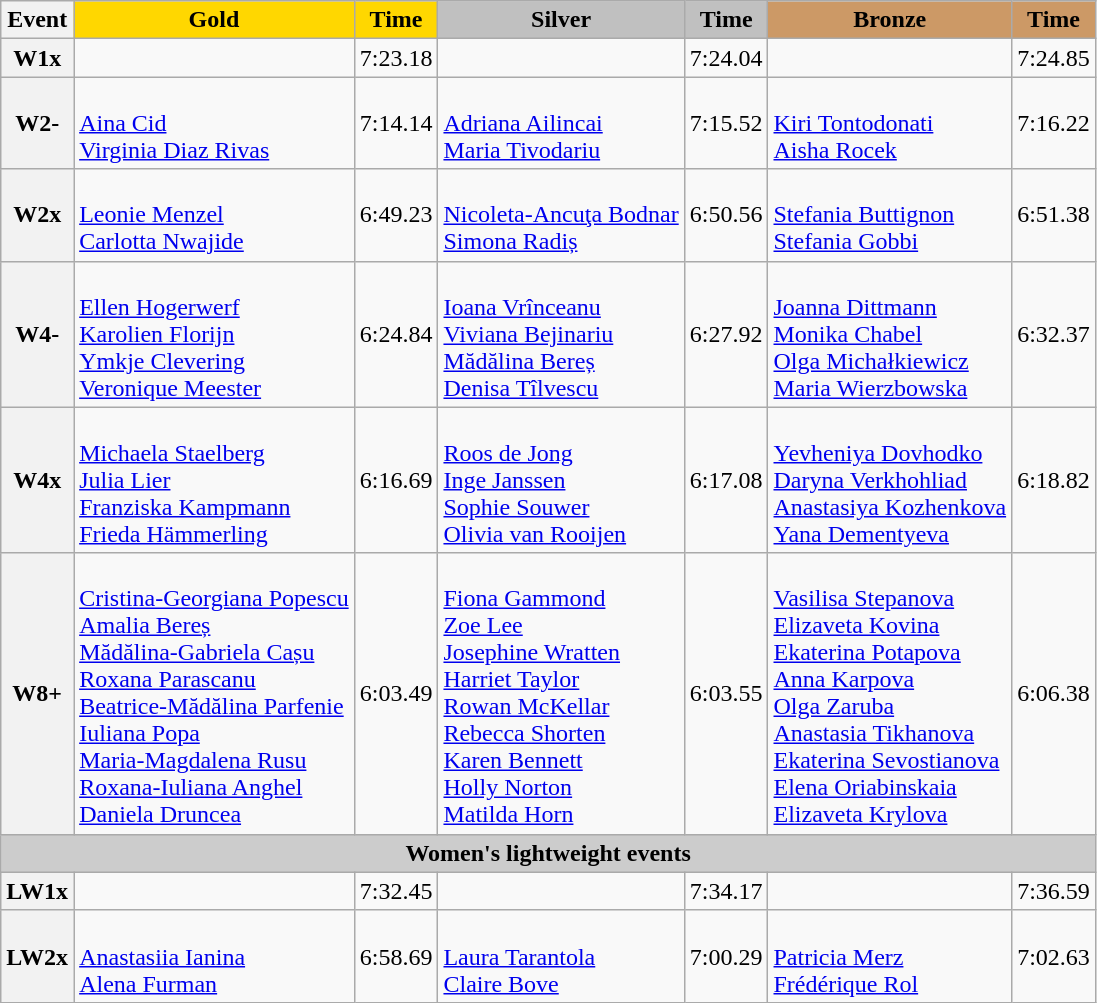<table class="wikitable">
<tr>
<th scope="col">Event</th>
<th scope="col" style="background:gold;">Gold</th>
<th scope="col" style="background:gold;">Time</th>
<th scope="col" style="background:silver;">Silver</th>
<th scope="col" style="background:silver;">Time</th>
<th scope="col" style="background:#c96;">Bronze</th>
<th scope="col" style="background:#c96;">Time</th>
</tr>
<tr>
<th scope="row">W1x</th>
<td></td>
<td>7:23.18</td>
<td></td>
<td>7:24.04</td>
<td></td>
<td>7:24.85</td>
</tr>
<tr>
<th scope="row">W2-</th>
<td><br><a href='#'>Aina Cid</a><br><a href='#'>Virginia Diaz Rivas</a></td>
<td>7:14.14</td>
<td><br><a href='#'>Adriana Ailincai</a><br><a href='#'>Maria Tivodariu</a></td>
<td>7:15.52</td>
<td><br><a href='#'>Kiri Tontodonati</a><br><a href='#'>Aisha Rocek</a></td>
<td>7:16.22</td>
</tr>
<tr>
<th scope="row">W2x</th>
<td><br><a href='#'>Leonie Menzel</a><br><a href='#'>Carlotta Nwajide</a></td>
<td>6:49.23</td>
<td><br><a href='#'>Nicoleta-Ancuţa Bodnar</a><br><a href='#'>Simona Radiș</a></td>
<td>6:50.56</td>
<td><br><a href='#'>Stefania Buttignon</a><br><a href='#'>Stefania Gobbi</a></td>
<td>6:51.38</td>
</tr>
<tr>
<th scope="row">W4-</th>
<td><br><a href='#'>Ellen Hogerwerf</a><br><a href='#'>Karolien Florijn</a><br><a href='#'>Ymkje Clevering</a><br><a href='#'>Veronique Meester</a></td>
<td>6:24.84</td>
<td><br><a href='#'>Ioana Vrînceanu</a><br><a href='#'>Viviana Bejinariu</a><br><a href='#'>Mădălina Bereș</a><br><a href='#'>Denisa Tîlvescu</a></td>
<td>6:27.92</td>
<td><br><a href='#'>Joanna Dittmann</a><br><a href='#'>Monika Chabel</a><br><a href='#'>Olga Michałkiewicz</a><br><a href='#'>Maria Wierzbowska</a></td>
<td>6:32.37</td>
</tr>
<tr>
<th scope="row">W4x</th>
<td><br><a href='#'>Michaela Staelberg</a><br><a href='#'>Julia Lier</a><br><a href='#'>Franziska Kampmann</a><br><a href='#'>Frieda Hämmerling</a></td>
<td>6:16.69</td>
<td><br><a href='#'>Roos de Jong</a><br><a href='#'>Inge Janssen</a><br><a href='#'>Sophie Souwer</a><br><a href='#'>Olivia van Rooijen</a></td>
<td>6:17.08</td>
<td><br><a href='#'>Yevheniya Dovhodko</a><br><a href='#'>Daryna Verkhohliad</a><br><a href='#'>Anastasiya Kozhenkova</a><br><a href='#'>Yana Dementyeva</a></td>
<td>6:18.82</td>
</tr>
<tr>
<th scope="row">W8+</th>
<td><br><a href='#'>Cristina-Georgiana Popescu</a><br><a href='#'>Amalia Bereș</a><br><a href='#'>Mădălina-Gabriela Cașu</a><br><a href='#'>Roxana Parascanu</a><br><a href='#'>Beatrice-Mădălina Parfenie</a><br><a href='#'>Iuliana Popa</a><br><a href='#'>Maria-Magdalena Rusu</a><br><a href='#'>Roxana-Iuliana Anghel</a><br><a href='#'>Daniela Druncea</a></td>
<td>6:03.49</td>
<td><br><a href='#'>Fiona Gammond</a><br><a href='#'>Zoe Lee</a><br><a href='#'>Josephine Wratten</a><br><a href='#'>Harriet Taylor</a><br><a href='#'>Rowan McKellar</a><br><a href='#'>Rebecca Shorten</a><br><a href='#'>Karen Bennett</a><br><a href='#'>Holly Norton</a><br><a href='#'>Matilda Horn</a></td>
<td>6:03.55</td>
<td><br><a href='#'>Vasilisa Stepanova</a><br><a href='#'>Elizaveta Kovina</a><br><a href='#'>Ekaterina Potapova</a><br><a href='#'>Anna Karpova</a><br><a href='#'>Olga Zaruba</a><br><a href='#'>Anastasia Tikhanova</a><br><a href='#'>Ekaterina Sevostianova</a><br><a href='#'>Elena Oriabinskaia</a><br><a href='#'>Elizaveta Krylova</a></td>
<td>6:06.38</td>
</tr>
<tr>
<th colspan="7" style="background-color:#CCC;">Women's lightweight events</th>
</tr>
<tr>
<th scope="row">LW1x</th>
<td></td>
<td>7:32.45</td>
<td></td>
<td>7:34.17</td>
<td></td>
<td>7:36.59</td>
</tr>
<tr>
<th scope="row">LW2x</th>
<td><br><a href='#'>Anastasiia Ianina</a><br><a href='#'>Alena Furman</a></td>
<td>6:58.69</td>
<td><br><a href='#'>Laura Tarantola</a><br><a href='#'>Claire Bove</a></td>
<td>7:00.29</td>
<td><br><a href='#'>Patricia Merz</a><br><a href='#'>Frédérique Rol</a></td>
<td>7:02.63</td>
</tr>
</table>
